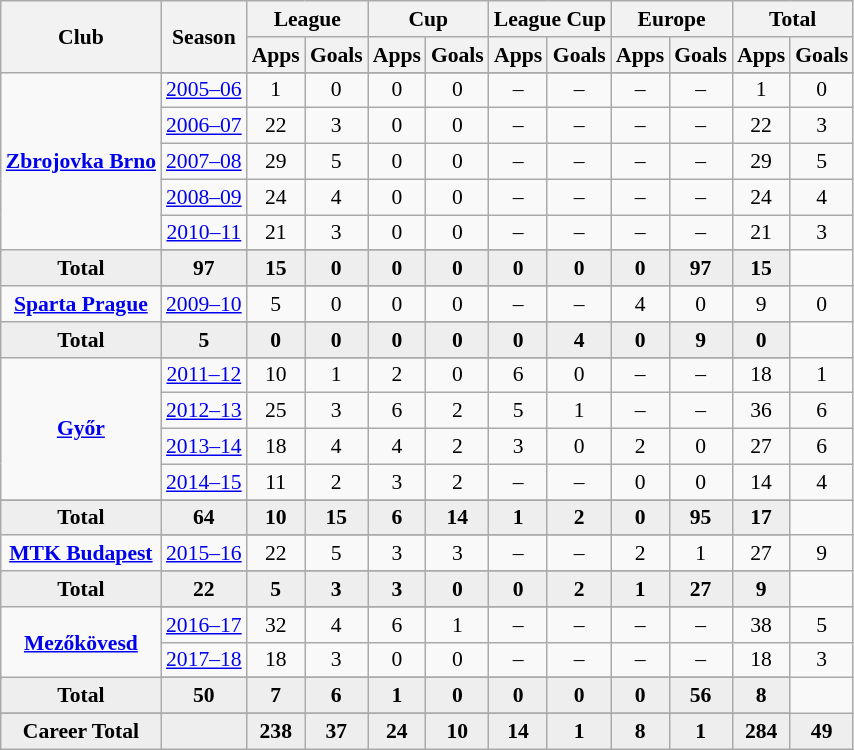<table class="wikitable" style="font-size:90%; text-align: center;">
<tr>
<th rowspan="2">Club</th>
<th rowspan="2">Season</th>
<th colspan="2">League</th>
<th colspan="2">Cup</th>
<th colspan="2">League Cup</th>
<th colspan="2">Europe</th>
<th colspan="2">Total</th>
</tr>
<tr>
<th>Apps</th>
<th>Goals</th>
<th>Apps</th>
<th>Goals</th>
<th>Apps</th>
<th>Goals</th>
<th>Apps</th>
<th>Goals</th>
<th>Apps</th>
<th>Goals</th>
</tr>
<tr ||-||-||-|->
<td rowspan="7" valign="center"><strong><a href='#'>Zbrojovka Brno</a></strong></td>
</tr>
<tr>
<td><a href='#'>2005–06</a></td>
<td>1</td>
<td>0</td>
<td>0</td>
<td>0</td>
<td>–</td>
<td>–</td>
<td>–</td>
<td>–</td>
<td>1</td>
<td>0</td>
</tr>
<tr>
<td><a href='#'>2006–07</a></td>
<td>22</td>
<td>3</td>
<td>0</td>
<td>0</td>
<td>–</td>
<td>–</td>
<td>–</td>
<td>–</td>
<td>22</td>
<td>3</td>
</tr>
<tr>
<td><a href='#'>2007–08</a></td>
<td>29</td>
<td>5</td>
<td>0</td>
<td>0</td>
<td>–</td>
<td>–</td>
<td>–</td>
<td>–</td>
<td>29</td>
<td>5</td>
</tr>
<tr>
<td><a href='#'>2008–09</a></td>
<td>24</td>
<td>4</td>
<td>0</td>
<td>0</td>
<td>–</td>
<td>–</td>
<td>–</td>
<td>–</td>
<td>24</td>
<td>4</td>
</tr>
<tr>
<td><a href='#'>2010–11</a></td>
<td>21</td>
<td>3</td>
<td>0</td>
<td>0</td>
<td>–</td>
<td>–</td>
<td>–</td>
<td>–</td>
<td>21</td>
<td>3</td>
</tr>
<tr>
</tr>
<tr style="font-weight:bold; background-color:#eeeeee;">
<td>Total</td>
<td>97</td>
<td>15</td>
<td>0</td>
<td>0</td>
<td>0</td>
<td>0</td>
<td>0</td>
<td>0</td>
<td>97</td>
<td>15</td>
</tr>
<tr>
<td rowspan="3" valign="center"><strong><a href='#'>Sparta Prague</a></strong></td>
</tr>
<tr>
<td><a href='#'>2009–10</a></td>
<td>5</td>
<td>0</td>
<td>0</td>
<td>0</td>
<td>–</td>
<td>–</td>
<td>4</td>
<td>0</td>
<td>9</td>
<td>0</td>
</tr>
<tr>
</tr>
<tr style="font-weight:bold; background-color:#eeeeee;">
<td>Total</td>
<td>5</td>
<td>0</td>
<td>0</td>
<td>0</td>
<td>0</td>
<td>0</td>
<td>4</td>
<td>0</td>
<td>9</td>
<td>0</td>
</tr>
<tr>
<td rowspan="5" valign="center"><strong><a href='#'>Győr</a></strong></td>
</tr>
<tr>
<td><a href='#'>2011–12</a></td>
<td>10</td>
<td>1</td>
<td>2</td>
<td>0</td>
<td>6</td>
<td>0</td>
<td>–</td>
<td>–</td>
<td>18</td>
<td>1</td>
</tr>
<tr>
<td><a href='#'>2012–13</a></td>
<td>25</td>
<td>3</td>
<td>6</td>
<td>2</td>
<td>5</td>
<td>1</td>
<td>–</td>
<td>–</td>
<td>36</td>
<td>6</td>
</tr>
<tr>
<td><a href='#'>2013–14</a></td>
<td>18</td>
<td>4</td>
<td>4</td>
<td>2</td>
<td>3</td>
<td>0</td>
<td>2</td>
<td>0</td>
<td>27</td>
<td>6</td>
</tr>
<tr>
<td><a href='#'>2014–15</a></td>
<td>11</td>
<td>2</td>
<td>3</td>
<td>2</td>
<td>–</td>
<td>–</td>
<td>0</td>
<td>0</td>
<td>14</td>
<td>4</td>
</tr>
<tr>
</tr>
<tr style="font-weight:bold; background-color:#eeeeee;">
<td>Total</td>
<td>64</td>
<td>10</td>
<td>15</td>
<td>6</td>
<td>14</td>
<td>1</td>
<td>2</td>
<td>0</td>
<td>95</td>
<td>17</td>
</tr>
<tr>
<td rowspan="3" valign="center"><strong><a href='#'>MTK Budapest</a></strong></td>
</tr>
<tr>
<td><a href='#'>2015–16</a></td>
<td>22</td>
<td>5</td>
<td>3</td>
<td>3</td>
<td>–</td>
<td>–</td>
<td>2</td>
<td>1</td>
<td>27</td>
<td>9</td>
</tr>
<tr>
</tr>
<tr style="font-weight:bold; background-color:#eeeeee;">
<td>Total</td>
<td>22</td>
<td>5</td>
<td>3</td>
<td>3</td>
<td>0</td>
<td>0</td>
<td>2</td>
<td>1</td>
<td>27</td>
<td>9</td>
</tr>
<tr>
<td rowspan="4" valign="center"><strong><a href='#'>Mezőkövesd</a></strong></td>
</tr>
<tr>
<td><a href='#'>2016–17</a></td>
<td>32</td>
<td>4</td>
<td>6</td>
<td>1</td>
<td>–</td>
<td>–</td>
<td>–</td>
<td>–</td>
<td>38</td>
<td>5</td>
</tr>
<tr>
<td><a href='#'>2017–18</a></td>
<td>18</td>
<td>3</td>
<td>0</td>
<td>0</td>
<td>–</td>
<td>–</td>
<td>–</td>
<td>–</td>
<td>18</td>
<td>3</td>
</tr>
<tr>
</tr>
<tr style="font-weight:bold; background-color:#eeeeee;">
<td>Total</td>
<td>50</td>
<td>7</td>
<td>6</td>
<td>1</td>
<td>0</td>
<td>0</td>
<td>0</td>
<td>0</td>
<td>56</td>
<td>8</td>
</tr>
<tr>
</tr>
<tr style="font-weight:bold; background-color:#eeeeee;">
<td valign="top"><strong>Career Total</strong></td>
<td></td>
<td><strong>238</strong></td>
<td><strong>37</strong></td>
<td><strong>24</strong></td>
<td><strong>10</strong></td>
<td><strong>14</strong></td>
<td><strong>1</strong></td>
<td><strong>8</strong></td>
<td><strong>1</strong></td>
<td><strong>284</strong></td>
<td><strong>49</strong></td>
</tr>
</table>
